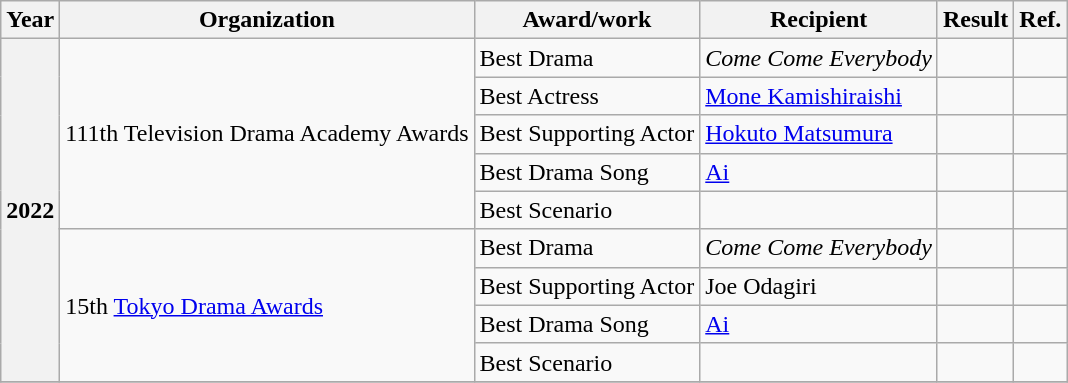<table class="wikitable">
<tr>
<th>Year</th>
<th>Organization</th>
<th>Award/work</th>
<th>Recipient</th>
<th>Result</th>
<th>Ref.</th>
</tr>
<tr>
<th rowspan="9">2022</th>
<td rowspan="5">111th Television Drama Academy Awards</td>
<td>Best Drama</td>
<td><em>Come Come Everybody</em></td>
<td></td>
<td align="center"></td>
</tr>
<tr>
<td>Best Actress</td>
<td><a href='#'>Mone Kamishiraishi</a></td>
<td></td>
<td align="center"></td>
</tr>
<tr>
<td>Best Supporting Actor</td>
<td><a href='#'>Hokuto Matsumura</a></td>
<td></td>
<td align="center"></td>
</tr>
<tr>
<td>Best Drama Song</td>
<td><a href='#'>Ai</a></td>
<td></td>
<td align="center"></td>
</tr>
<tr>
<td>Best Scenario</td>
<td></td>
<td></td>
<td align="center"></td>
</tr>
<tr>
<td rowspan="4">15th <a href='#'>Tokyo Drama Awards</a></td>
<td>Best Drama</td>
<td><em>Come Come Everybody</em></td>
<td></td>
<td align="center"></td>
</tr>
<tr>
<td>Best Supporting Actor</td>
<td>Joe Odagiri</td>
<td></td>
<td align="center"></td>
</tr>
<tr>
<td>Best Drama Song</td>
<td><a href='#'>Ai</a></td>
<td></td>
<td align="center"></td>
</tr>
<tr>
<td>Best Scenario</td>
<td></td>
<td></td>
<td align="center"></td>
</tr>
<tr>
</tr>
</table>
